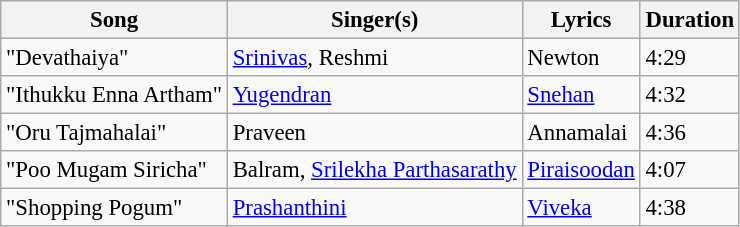<table class="wikitable" style="font-size:95%;">
<tr>
<th>Song</th>
<th>Singer(s)</th>
<th>Lyrics</th>
<th>Duration</th>
</tr>
<tr>
<td>"Devathaiya"</td>
<td><a href='#'>Srinivas</a>, Reshmi</td>
<td>Newton</td>
<td>4:29</td>
</tr>
<tr>
<td>"Ithukku Enna Artham"</td>
<td><a href='#'>Yugendran</a></td>
<td><a href='#'>Snehan</a></td>
<td>4:32</td>
</tr>
<tr>
<td>"Oru Tajmahalai"</td>
<td>Praveen</td>
<td>Annamalai</td>
<td>4:36</td>
</tr>
<tr>
<td>"Poo Mugam Siricha"</td>
<td>Balram, <a href='#'>Srilekha Parthasarathy</a></td>
<td><a href='#'>Piraisoodan</a></td>
<td>4:07</td>
</tr>
<tr>
<td>"Shopping Pogum"</td>
<td><a href='#'>Prashanthini</a></td>
<td><a href='#'>Viveka</a></td>
<td>4:38</td>
</tr>
</table>
